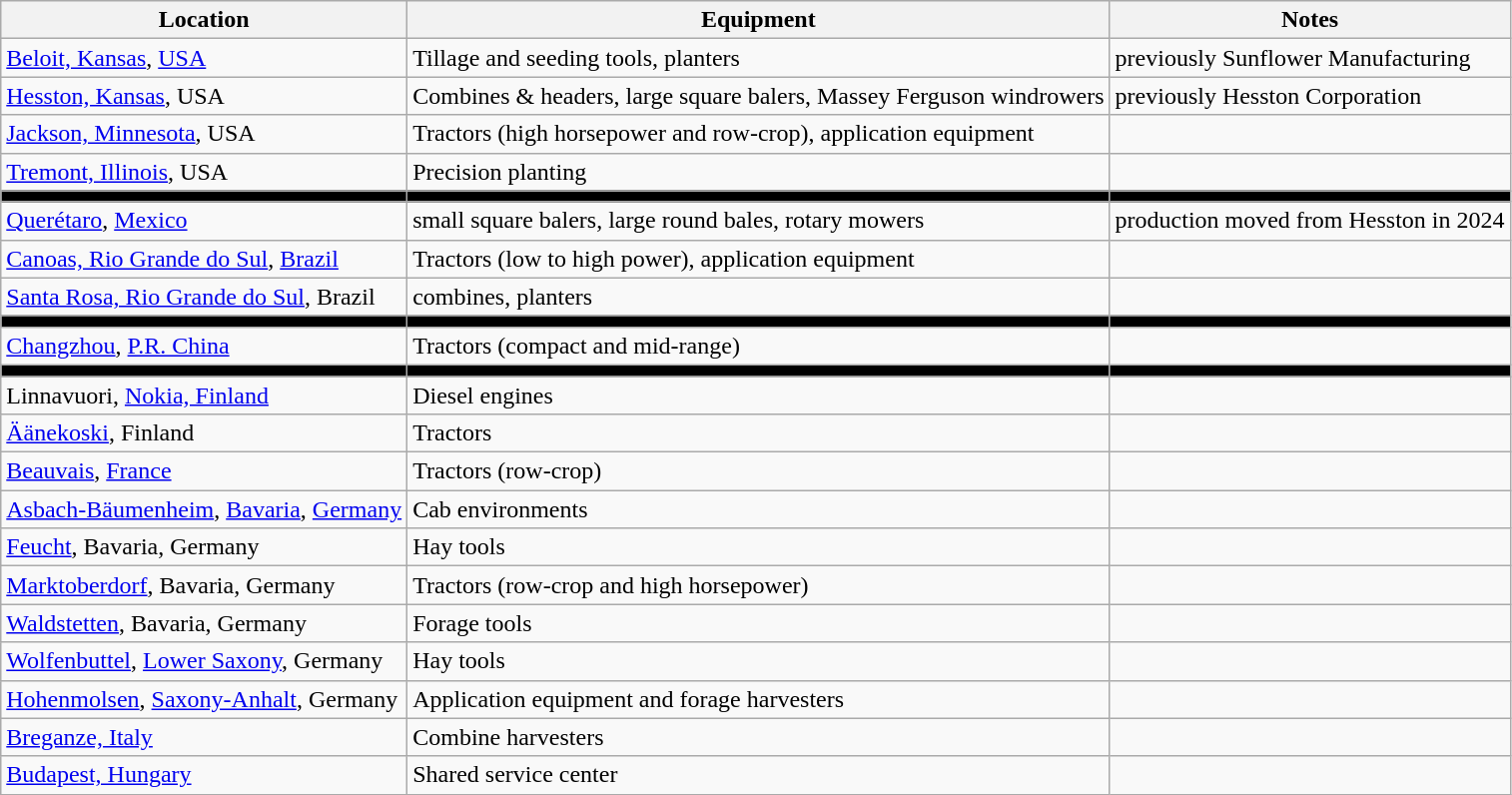<table class="wikitable sortable">
<tr>
<th>Location</th>
<th>Equipment</th>
<th>Notes</th>
</tr>
<tr>
<td><a href='#'>Beloit, Kansas</a>, <a href='#'>USA</a></td>
<td>Tillage and seeding tools, planters</td>
<td>previously Sunflower Manufacturing</td>
</tr>
<tr>
<td><a href='#'>Hesston, Kansas</a>, USA</td>
<td>Combines & headers, large square balers, Massey Ferguson windrowers</td>
<td>previously Hesston Corporation</td>
</tr>
<tr>
<td><a href='#'>Jackson, Minnesota</a>, USA</td>
<td>Tractors (high horsepower and row-crop), application equipment</td>
<td></td>
</tr>
<tr>
<td><a href='#'>Tremont, Illinois</a>, USA</td>
<td>Precision planting</td>
<td></td>
</tr>
<tr>
<td style="background: black;"></td>
<td style="background: black;"></td>
<td style="background: black;"> </td>
</tr>
<tr>
<td><a href='#'>Querétaro</a>, <a href='#'>Mexico</a></td>
<td>small square balers, large round bales, rotary mowers</td>
<td>production moved from Hesston in 2024</td>
</tr>
<tr>
<td><a href='#'>Canoas, Rio Grande do Sul</a>, <a href='#'>Brazil</a></td>
<td>Tractors (low to high power), application equipment</td>
<td></td>
</tr>
<tr>
<td><a href='#'>Santa Rosa, Rio Grande do Sul</a>, Brazil</td>
<td>combines, planters</td>
<td></td>
</tr>
<tr>
<td style="background: black;"></td>
<td style="background: black;"></td>
<td style="background: black;"> </td>
</tr>
<tr>
<td><a href='#'>Changzhou</a>, <a href='#'>P.R. China</a></td>
<td>Tractors (compact and mid-range)</td>
<td></td>
</tr>
<tr>
<td style="background: black;"></td>
<td style="background: black;"></td>
<td style="background: black;"> </td>
</tr>
<tr>
<td>Linnavuori, <a href='#'>Nokia, Finland</a></td>
<td>Diesel engines</td>
<td></td>
</tr>
<tr>
<td><a href='#'>Äänekoski</a>, Finland</td>
<td>Tractors</td>
<td></td>
</tr>
<tr>
<td><a href='#'>Beauvais</a>, <a href='#'>France</a></td>
<td>Tractors (row-crop)</td>
<td></td>
</tr>
<tr>
<td><a href='#'>Asbach-Bäumenheim</a>, <a href='#'>Bavaria</a>, <a href='#'>Germany</a></td>
<td>Cab environments</td>
<td></td>
</tr>
<tr>
<td><a href='#'>Feucht</a>, Bavaria, Germany</td>
<td>Hay tools</td>
<td></td>
</tr>
<tr>
<td><a href='#'>Marktoberdorf</a>, Bavaria, Germany</td>
<td>Tractors (row-crop and high horsepower)</td>
<td></td>
</tr>
<tr>
<td><a href='#'>Waldstetten</a>, Bavaria, Germany</td>
<td>Forage tools</td>
<td></td>
</tr>
<tr>
<td><a href='#'>Wolfenbuttel</a>, <a href='#'>Lower Saxony</a>, Germany</td>
<td>Hay tools</td>
<td></td>
</tr>
<tr>
<td><a href='#'>Hohenmolsen</a>, <a href='#'>Saxony-Anhalt</a>, Germany</td>
<td>Application equipment and forage harvesters</td>
<td></td>
</tr>
<tr>
<td><a href='#'>Breganze, Italy</a></td>
<td>Combine harvesters</td>
<td></td>
</tr>
<tr>
<td><a href='#'>Budapest, Hungary</a></td>
<td>Shared service center</td>
<td></td>
</tr>
</table>
